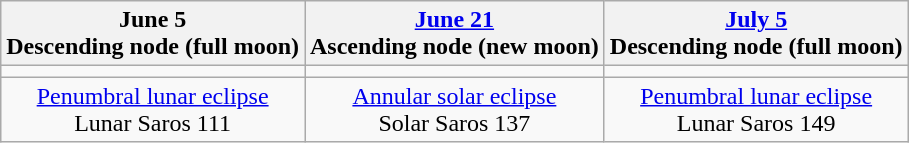<table class="wikitable">
<tr>
<th>June 5<br>Descending node (full moon)<br></th>
<th><a href='#'>June 21</a><br>Ascending node (new moon)<br></th>
<th><a href='#'>July 5</a><br>Descending node (full moon)<br></th>
</tr>
<tr>
<td></td>
<td></td>
<td></td>
</tr>
<tr align=center>
<td><a href='#'>Penumbral lunar eclipse</a><br>Lunar Saros 111</td>
<td><a href='#'>Annular solar eclipse</a><br>Solar Saros 137</td>
<td><a href='#'>Penumbral lunar eclipse</a><br>Lunar Saros 149</td>
</tr>
</table>
